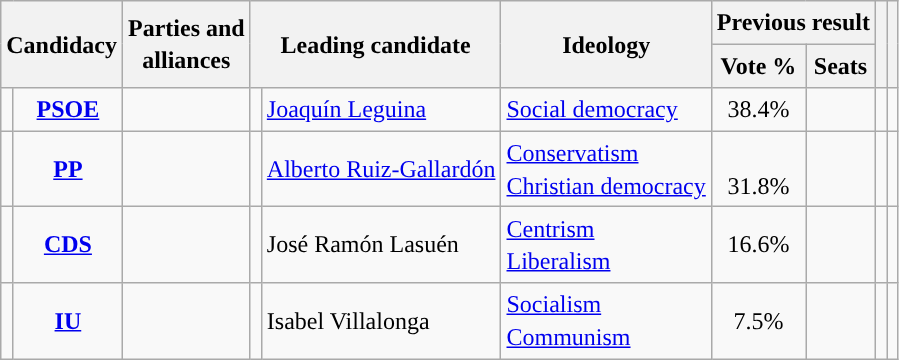<table class="wikitable" style="line-height:1.35em; text-align:left;">
<tr>
<th colspan="2" rowspan="2">Candidacy</th>
<th rowspan="2">Parties and<br>alliances</th>
<th colspan="2" rowspan="2">Leading candidate</th>
<th rowspan="2">Ideology</th>
<th colspan="2">Previous result</th>
<th rowspan="2"></th>
<th rowspan="2"></th>
</tr>
<tr>
<th>Vote %</th>
<th>Seats</th>
</tr>
<tr>
<td width="1" style="color:inherit;background:"></td>
<td align="center"><strong><a href='#'>PSOE</a></strong></td>
<td></td>
<td></td>
<td><a href='#'>Joaquín Leguina</a></td>
<td><a href='#'>Social democracy</a></td>
<td align="center">38.4%</td>
<td></td>
<td></td>
<td></td>
</tr>
<tr>
<td style="color:inherit;background:"></td>
<td align="center"><strong><a href='#'>PP</a></strong></td>
<td></td>
<td></td>
<td><a href='#'>Alberto Ruiz-Gallardón</a></td>
<td><a href='#'>Conservatism</a><br><a href='#'>Christian democracy</a></td>
<td align="center"><br>31.8%<br></td>
<td></td>
<td></td>
<td></td>
</tr>
<tr>
<td style="color:inherit;background:"></td>
<td align="center"><strong><a href='#'>CDS</a></strong></td>
<td></td>
<td></td>
<td>José Ramón Lasuén</td>
<td><a href='#'>Centrism</a><br><a href='#'>Liberalism</a></td>
<td align="center">16.6%</td>
<td></td>
<td></td>
<td></td>
</tr>
<tr>
<td style="color:inherit;background:"></td>
<td align="center"><strong><a href='#'>IU</a></strong></td>
<td></td>
<td></td>
<td>Isabel Villalonga</td>
<td><a href='#'>Socialism</a><br><a href='#'>Communism</a></td>
<td align="center">7.5%</td>
<td></td>
<td></td>
<td></td>
</tr>
</table>
